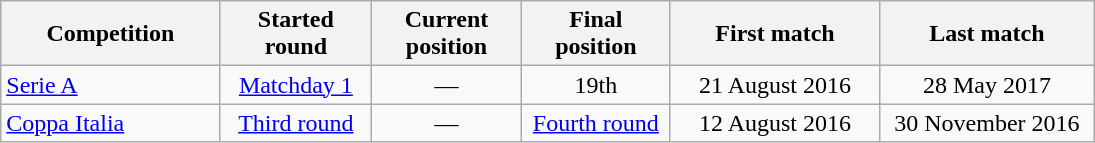<table class="wikitable" style="text-align:center; width:730px;">
<tr>
<th style="text-align:center; width:150px;">Competition</th>
<th style="text-align:center; width:100px;">Started round</th>
<th style="text-align:center; width:100px;">Current <br> position</th>
<th style="text-align:center; width:100px;">Final <br> position</th>
<th style="text-align:center; width:150px;">First match</th>
<th style="text-align:center; width:150px;">Last match</th>
</tr>
<tr>
<td style="text-align:left;"><a href='#'>Serie A</a></td>
<td><a href='#'>Matchday 1</a></td>
<td>—</td>
<td>19th</td>
<td>21 August 2016</td>
<td>28 May 2017</td>
</tr>
<tr>
<td style="text-align:left;"><a href='#'>Coppa Italia</a></td>
<td><a href='#'>Third round</a></td>
<td>—</td>
<td><a href='#'>Fourth round</a></td>
<td>12 August 2016</td>
<td>30 November 2016</td>
</tr>
</table>
